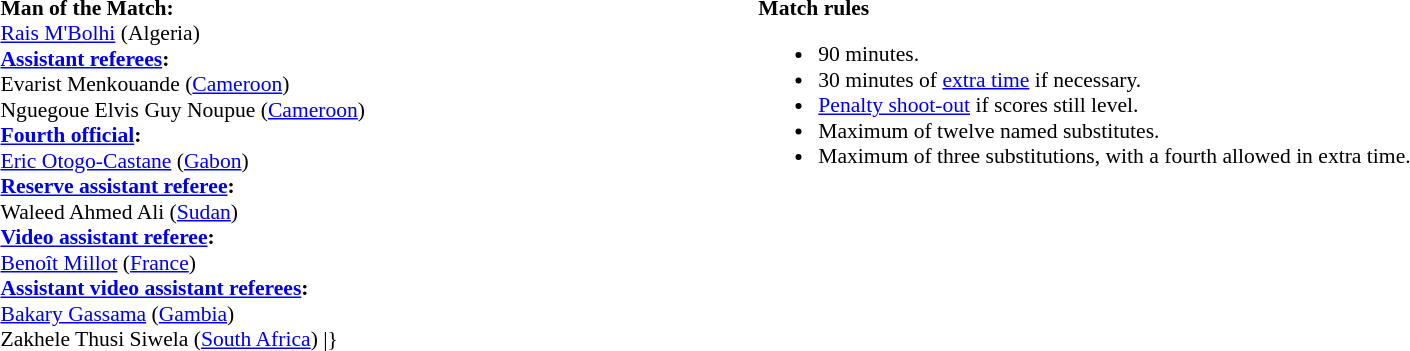<table style="width:100%;font-size: 90%">
<tr>
<td><br><strong>Man of the Match:</strong>
<br><a href='#'>Rais M'Bolhi</a> (Algeria)<br><strong><a href='#'>Assistant referees</a>:</strong>
<br>Evarist Menkouande (<a href='#'>Cameroon</a>)
<br>Nguegoue Elvis Guy Noupue (<a href='#'>Cameroon</a>)
<br><strong><a href='#'>Fourth official</a>:</strong>
<br><a href='#'>Eric Otogo-Castane</a> (<a href='#'>Gabon</a>)
<br><strong><a href='#'>Reserve assistant referee</a>:</strong>
<br>Waleed Ahmed Ali (<a href='#'>Sudan</a>)
<br><strong><a href='#'>Video assistant referee</a>:</strong>
<br><a href='#'>Benoît Millot</a> (<a href='#'>France</a>)
<br><strong><a href='#'>Assistant video assistant referees</a>:</strong>
<br><a href='#'>Bakary Gassama</a> (<a href='#'>Gambia</a>)
<br>Zakhele Thusi Siwela (<a href='#'>South Africa</a>)
<includeonly>|}</includeonly></td>
<td style="width:60%; vertical-align:top;"><br><strong>Match rules</strong><ul><li>90 minutes.</li><li>30 minutes of <a href='#'>extra time</a> if necessary.</li><li><a href='#'>Penalty shoot-out</a> if scores still level.</li><li>Maximum of twelve named substitutes.</li><li>Maximum of three substitutions, with a fourth allowed in extra time.</li></ul></td>
</tr>
</table>
